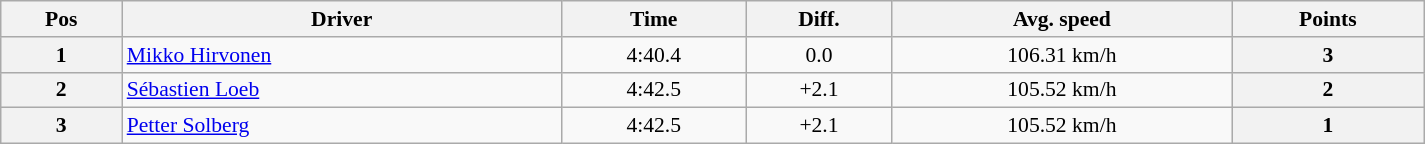<table class="wikitable" width=80% style="text-align: center; font-size: 90%; max-width: 950px;">
<tr>
<th>Pos</th>
<th>Driver</th>
<th>Time</th>
<th>Diff.</th>
<th>Avg. speed</th>
<th>Points</th>
</tr>
<tr>
<th>1</th>
<td align="left"> <a href='#'>Mikko Hirvonen</a></td>
<td>4:40.4</td>
<td>0.0</td>
<td>106.31 km/h</td>
<th>3</th>
</tr>
<tr>
<th>2</th>
<td align="left"> <a href='#'>Sébastien Loeb</a></td>
<td>4:42.5</td>
<td>+2.1</td>
<td>105.52 km/h</td>
<th>2</th>
</tr>
<tr>
<th>3</th>
<td align="left"> <a href='#'>Petter Solberg</a></td>
<td>4:42.5</td>
<td>+2.1</td>
<td>105.52 km/h</td>
<th>1</th>
</tr>
</table>
